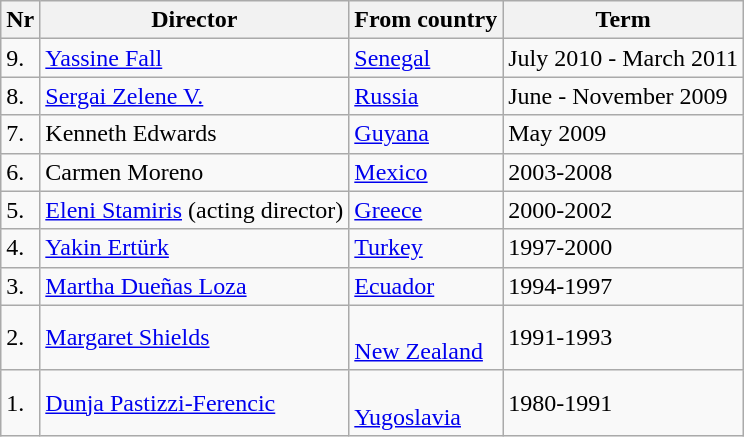<table class="wikitable">
<tr>
<th>Nr</th>
<th>Director</th>
<th>From country</th>
<th>Term</th>
</tr>
<tr>
<td>9.</td>
<td><a href='#'>Yassine Fall</a></td>
<td> <a href='#'>Senegal</a></td>
<td>July 2010 - March 2011</td>
</tr>
<tr>
<td>8.</td>
<td><a href='#'>Sergai Zelene V.</a></td>
<td> <a href='#'>Russia</a></td>
<td>June - November 2009</td>
</tr>
<tr>
<td>7.</td>
<td>Kenneth Edwards</td>
<td> <a href='#'>Guyana</a></td>
<td>May 2009</td>
</tr>
<tr>
<td>6.</td>
<td>Carmen Moreno</td>
<td> <a href='#'>Mexico</a></td>
<td>2003-2008</td>
</tr>
<tr>
<td>5.</td>
<td><a href='#'>Eleni Stamiris</a> (acting director)</td>
<td> <a href='#'>Greece</a></td>
<td>2000-2002</td>
</tr>
<tr>
<td>4.</td>
<td><a href='#'>Yakin Ertürk</a></td>
<td> <a href='#'>Turkey</a></td>
<td>1997-2000</td>
</tr>
<tr>
<td>3.</td>
<td><a href='#'>Martha Dueñas Loza</a></td>
<td> <a href='#'>Ecuador</a></td>
<td>1994-1997</td>
</tr>
<tr>
<td>2.</td>
<td><a href='#'>Margaret Shields</a></td>
<td><br><a href='#'>New Zealand</a></td>
<td>1991-1993</td>
</tr>
<tr>
<td>1.</td>
<td><a href='#'>Dunja Pastizzi-Ferencic</a></td>
<td><br><a href='#'>Yugoslavia</a></td>
<td>1980-1991</td>
</tr>
</table>
